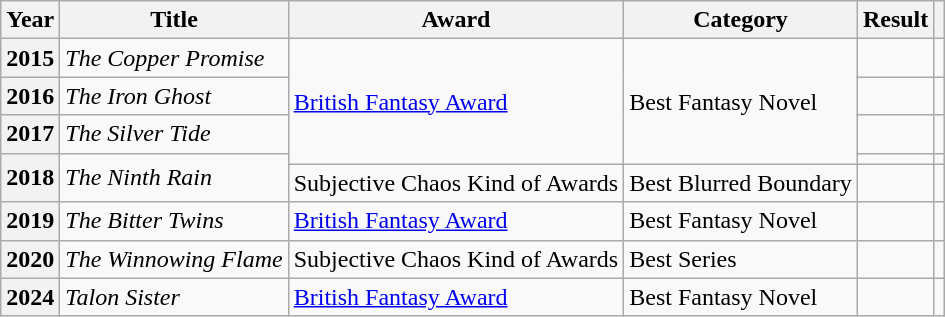<table class="wikitable">
<tr>
<th>Year</th>
<th>Title</th>
<th>Award</th>
<th>Category</th>
<th>Result</th>
<th></th>
</tr>
<tr>
<th scope="row">2015</th>
<td><em>The Copper Promise</em></td>
<td rowspan="4"><a href='#'>British Fantasy Award</a></td>
<td rowspan="4">Best Fantasy Novel</td>
<td></td>
<td></td>
</tr>
<tr>
<th scope="row">2016</th>
<td><em>The Iron Ghost</em></td>
<td></td>
<td></td>
</tr>
<tr>
<th scope="row">2017</th>
<td><em>The Silver Tide</em></td>
<td></td>
<td></td>
</tr>
<tr>
<th rowspan="2" scope="row">2018</th>
<td rowspan="2"><em>The Ninth Rain</em></td>
<td></td>
<td></td>
</tr>
<tr>
<td>Subjective Chaos Kind of Awards</td>
<td>Best Blurred Boundary</td>
<td></td>
<td></td>
</tr>
<tr>
<th scope="row">2019</th>
<td><em>The Bitter Twins</em></td>
<td><a href='#'>British Fantasy Award</a></td>
<td>Best Fantasy Novel</td>
<td></td>
<td></td>
</tr>
<tr>
<th scope="row">2020</th>
<td><em>The Winnowing Flame</em></td>
<td>Subjective Chaos Kind of Awards</td>
<td>Best Series</td>
<td></td>
<td></td>
</tr>
<tr>
<th scope="row">2024</th>
<td><em>Talon Sister</em></td>
<td><a href='#'>British Fantasy Award</a></td>
<td>Best Fantasy Novel</td>
<td></td>
<td></td>
</tr>
</table>
